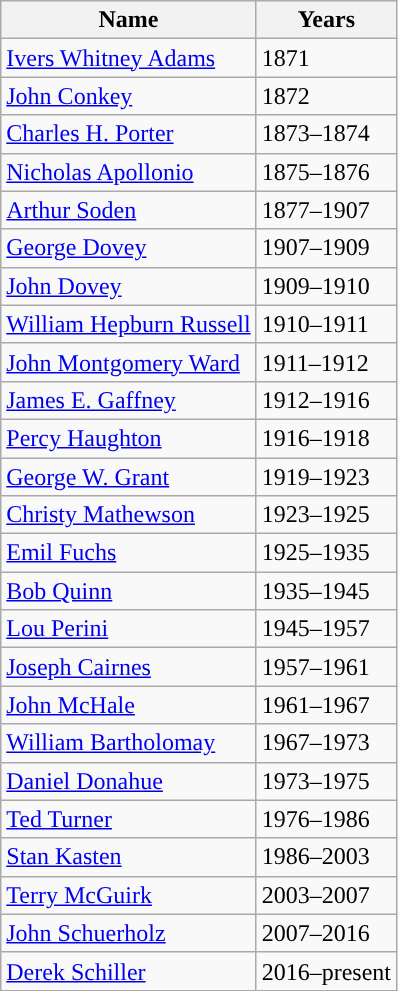<table class="wikitable">
<tr>
<th>Name</th>
<th>Years</th>
</tr>
<tr>
<td><a href='#'>Ivers Whitney Adams</a></td>
<td>1871</td>
</tr>
<tr>
<td><a href='#'>John Conkey</a></td>
<td>1872</td>
</tr>
<tr>
<td><a href='#'>Charles H. Porter</a></td>
<td>1873–1874</td>
</tr>
<tr>
<td><a href='#'>Nicholas Apollonio</a></td>
<td>1875–1876</td>
</tr>
<tr>
<td><a href='#'>Arthur Soden</a></td>
<td>1877–1907</td>
</tr>
<tr>
<td><a href='#'>George Dovey</a></td>
<td>1907–1909</td>
</tr>
<tr>
<td><a href='#'>John Dovey</a></td>
<td>1909–1910</td>
</tr>
<tr>
<td><a href='#'>William Hepburn Russell</a></td>
<td>1910–1911</td>
</tr>
<tr>
<td><a href='#'>John Montgomery Ward</a></td>
<td>1911–1912</td>
</tr>
<tr>
<td><a href='#'>James E. Gaffney</a></td>
<td>1912–1916</td>
</tr>
<tr>
<td><a href='#'>Percy Haughton</a></td>
<td>1916–1918</td>
</tr>
<tr>
<td><a href='#'>George W. Grant</a></td>
<td>1919–1923</td>
</tr>
<tr>
<td><a href='#'>Christy Mathewson</a></td>
<td>1923–1925</td>
</tr>
<tr>
<td><a href='#'>Emil Fuchs</a></td>
<td>1925–1935</td>
</tr>
<tr>
<td><a href='#'>Bob Quinn</a></td>
<td>1935–1945</td>
</tr>
<tr>
<td><a href='#'>Lou Perini</a></td>
<td>1945–1957</td>
</tr>
<tr>
<td><a href='#'>Joseph Cairnes</a></td>
<td>1957–1961</td>
</tr>
<tr>
<td><a href='#'>John McHale</a></td>
<td>1961–1967</td>
</tr>
<tr>
<td><a href='#'>William Bartholomay</a></td>
<td>1967–1973</td>
</tr>
<tr>
<td><a href='#'>Daniel Donahue</a></td>
<td>1973–1975</td>
</tr>
<tr>
<td><a href='#'>Ted Turner</a></td>
<td>1976–1986</td>
</tr>
<tr>
<td><a href='#'>Stan Kasten</a></td>
<td>1986–2003</td>
</tr>
<tr>
<td><a href='#'>Terry McGuirk</a></td>
<td>2003–2007</td>
</tr>
<tr>
<td><a href='#'>John Schuerholz</a></td>
<td>2007–2016</td>
</tr>
<tr>
<td><a href='#'>Derek Schiller</a></td>
<td>2016–present</td>
</tr>
</table>
